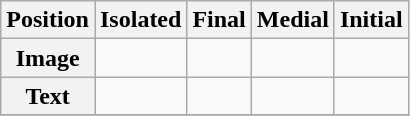<table class="wikitable" style="text-align:center;">
<tr>
<th>Position</th>
<th>Isolated</th>
<th>Final</th>
<th>Medial</th>
<th>Initial</th>
</tr>
<tr>
<th>Image</th>
<td></td>
<td></td>
<td></td>
<td></td>
</tr>
<tr>
<th>Text</th>
<td style="font-size:300%"></td>
<td style="font-size:300%"></td>
<td style="font-size:300%"></td>
<td style="font-size:300%"></td>
</tr>
<tr>
</tr>
</table>
